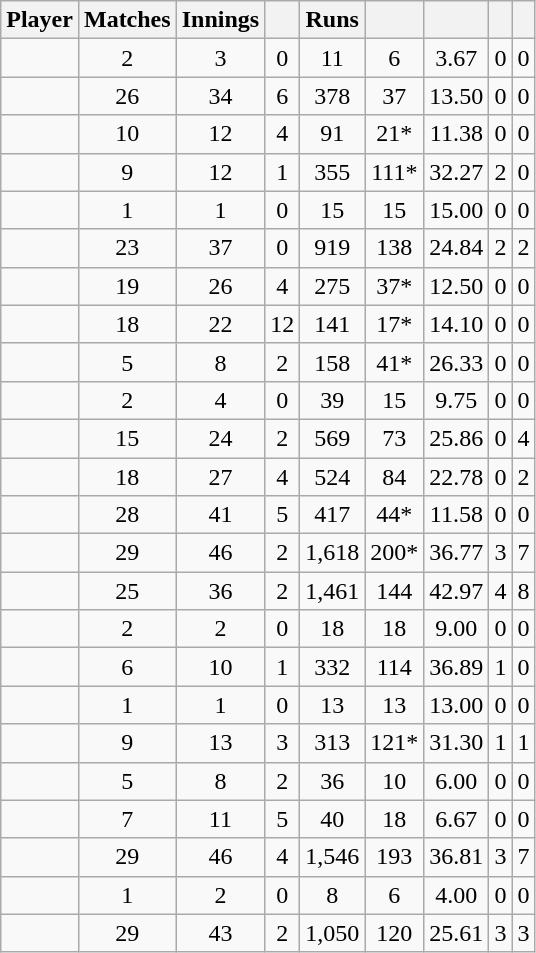<table class="wikitable sortable" style="text-align:center">
<tr>
<th>Player</th>
<th>Matches</th>
<th>Innings</th>
<th></th>
<th>Runs</th>
<th></th>
<th></th>
<th></th>
<th></th>
</tr>
<tr>
<td align="left"></td>
<td>2</td>
<td>3</td>
<td>0</td>
<td>11</td>
<td>6</td>
<td>3.67</td>
<td>0</td>
<td>0</td>
</tr>
<tr>
<td align="left"></td>
<td>26</td>
<td>34</td>
<td>6</td>
<td>378</td>
<td>37</td>
<td>13.50</td>
<td>0</td>
<td>0</td>
</tr>
<tr>
<td align="left"></td>
<td>10</td>
<td>12</td>
<td>4</td>
<td>91</td>
<td>21*</td>
<td>11.38</td>
<td>0</td>
<td>0</td>
</tr>
<tr>
<td align="left"></td>
<td>9</td>
<td>12</td>
<td>1</td>
<td>355</td>
<td>111*</td>
<td>32.27</td>
<td>2</td>
<td>0</td>
</tr>
<tr>
<td align="left"></td>
<td>1</td>
<td>1</td>
<td>0</td>
<td>15</td>
<td>15</td>
<td>15.00</td>
<td>0</td>
<td>0</td>
</tr>
<tr>
<td align="left"></td>
<td>23</td>
<td>37</td>
<td>0</td>
<td>919</td>
<td>138</td>
<td>24.84</td>
<td>2</td>
<td>2</td>
</tr>
<tr>
<td align="left"></td>
<td>19</td>
<td>26</td>
<td>4</td>
<td>275</td>
<td>37*</td>
<td>12.50</td>
<td>0</td>
<td>0</td>
</tr>
<tr>
<td align="left"></td>
<td>18</td>
<td>22</td>
<td>12</td>
<td>141</td>
<td>17*</td>
<td>14.10</td>
<td>0</td>
<td>0</td>
</tr>
<tr>
<td align="left"></td>
<td>5</td>
<td>8</td>
<td>2</td>
<td>158</td>
<td>41*</td>
<td>26.33</td>
<td>0</td>
<td>0</td>
</tr>
<tr>
<td align="left"></td>
<td>2</td>
<td>4</td>
<td>0</td>
<td>39</td>
<td>15</td>
<td>9.75</td>
<td>0</td>
<td>0</td>
</tr>
<tr>
<td align="left"></td>
<td>15</td>
<td>24</td>
<td>2</td>
<td>569</td>
<td>73</td>
<td>25.86</td>
<td>0</td>
<td>4</td>
</tr>
<tr>
<td align="left"></td>
<td>18</td>
<td>27</td>
<td>4</td>
<td>524</td>
<td>84</td>
<td>22.78</td>
<td>0</td>
<td>2</td>
</tr>
<tr>
<td align="left"></td>
<td>28</td>
<td>41</td>
<td>5</td>
<td>417</td>
<td>44*</td>
<td>11.58</td>
<td>0</td>
<td>0</td>
</tr>
<tr>
<td align="left"></td>
<td>29</td>
<td>46</td>
<td>2</td>
<td>1,618</td>
<td>200*</td>
<td>36.77</td>
<td>3</td>
<td>7</td>
</tr>
<tr>
<td align="left"></td>
<td>25</td>
<td>36</td>
<td>2</td>
<td>1,461</td>
<td>144</td>
<td>42.97</td>
<td>4</td>
<td>8</td>
</tr>
<tr>
<td align="left"></td>
<td>2</td>
<td>2</td>
<td>0</td>
<td>18</td>
<td>18</td>
<td>9.00</td>
<td>0</td>
<td>0</td>
</tr>
<tr>
<td align="left"></td>
<td>6</td>
<td>10</td>
<td>1</td>
<td>332</td>
<td>114</td>
<td>36.89</td>
<td>1</td>
<td>0</td>
</tr>
<tr>
<td align="left"></td>
<td>1</td>
<td>1</td>
<td>0</td>
<td>13</td>
<td>13</td>
<td>13.00</td>
<td>0</td>
<td>0</td>
</tr>
<tr>
<td align="left"></td>
<td>9</td>
<td>13</td>
<td>3</td>
<td>313</td>
<td>121*</td>
<td>31.30</td>
<td>1</td>
<td>1</td>
</tr>
<tr>
<td align="left"></td>
<td>5</td>
<td>8</td>
<td>2</td>
<td>36</td>
<td>10</td>
<td>6.00</td>
<td>0</td>
<td>0</td>
</tr>
<tr>
<td align="left"></td>
<td>7</td>
<td>11</td>
<td>5</td>
<td>40</td>
<td>18</td>
<td>6.67</td>
<td>0</td>
<td>0</td>
</tr>
<tr>
<td align="left"></td>
<td>29</td>
<td>46</td>
<td>4</td>
<td>1,546</td>
<td>193</td>
<td>36.81</td>
<td>3</td>
<td>7</td>
</tr>
<tr>
<td align="left"></td>
<td>1</td>
<td>2</td>
<td>0</td>
<td>8</td>
<td>6</td>
<td>4.00</td>
<td>0</td>
<td>0</td>
</tr>
<tr>
<td align="left"></td>
<td>29</td>
<td>43</td>
<td>2</td>
<td>1,050</td>
<td>120</td>
<td>25.61</td>
<td>3</td>
<td>3</td>
</tr>
</table>
